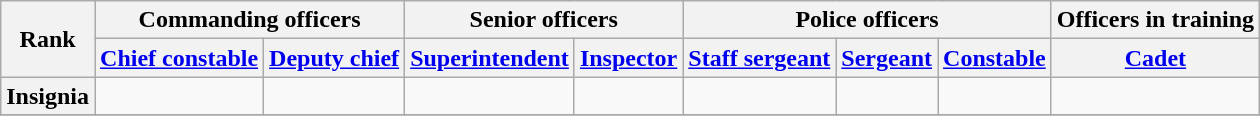<table class="wikitable">
<tr>
<th rowspan="2">Rank</th>
<th colspan="2">Commanding officers</th>
<th colspan="2">Senior officers</th>
<th colspan="3">Police officers</th>
<th>Officers in training</th>
</tr>
<tr>
<th><a href='#'>Chief constable</a></th>
<th><a href='#'>Deputy chief</a></th>
<th><a href='#'>Superintendent</a></th>
<th><a href='#'>Inspector</a></th>
<th><a href='#'>Staff sergeant</a></th>
<th><a href='#'>Sergeant</a></th>
<th><a href='#'>Constable</a></th>
<th><a href='#'>Cadet</a></th>
</tr>
<tr>
<th>Insignia</th>
<td></td>
<td></td>
<td></td>
<td></td>
<td></td>
<td></td>
<td></td>
<td></td>
</tr>
<tr>
</tr>
</table>
